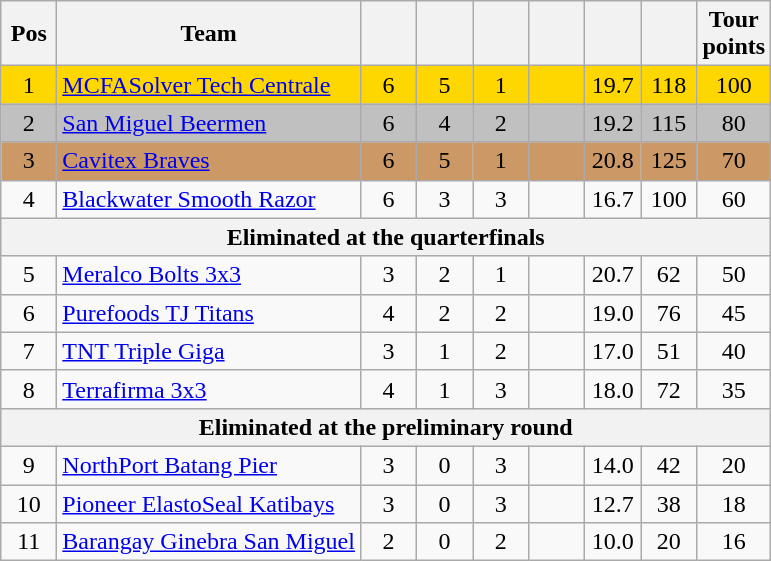<table class="wikitable" style="text-align:center">
<tr>
<th width=30>Pos</th>
<th width=180>Team</th>
<th width=30></th>
<th width=30></th>
<th width=30></th>
<th width=30></th>
<th width=30></th>
<th width=30></th>
<th width=30>Tour points</th>
</tr>
<tr bgcolor=gold>
<td>1</td>
<td align=left><a href='#'>MCFASolver Tech Centrale</a></td>
<td>6</td>
<td>5</td>
<td>1</td>
<td></td>
<td>19.7</td>
<td>118</td>
<td>100</td>
</tr>
<tr bgcolor=silver>
<td>2</td>
<td align=left><a href='#'>San Miguel Beermen</a></td>
<td>6</td>
<td>4</td>
<td>2</td>
<td></td>
<td>19.2</td>
<td>115</td>
<td>80</td>
</tr>
<tr bgcolor=cc9966>
<td>3</td>
<td align=left><a href='#'>Cavitex Braves</a></td>
<td>6</td>
<td>5</td>
<td>1</td>
<td></td>
<td>20.8</td>
<td>125</td>
<td>70</td>
</tr>
<tr>
<td>4</td>
<td align=left><a href='#'>Blackwater Smooth Razor</a></td>
<td>6</td>
<td>3</td>
<td>3</td>
<td></td>
<td>16.7</td>
<td>100</td>
<td>60</td>
</tr>
<tr>
<th colspan=9>Eliminated at the quarterfinals</th>
</tr>
<tr>
<td>5</td>
<td align=left><a href='#'>Meralco Bolts 3x3</a></td>
<td>3</td>
<td>2</td>
<td>1</td>
<td></td>
<td>20.7</td>
<td>62</td>
<td>50</td>
</tr>
<tr>
<td>6</td>
<td align=left><a href='#'>Purefoods TJ Titans</a></td>
<td>4</td>
<td>2</td>
<td>2</td>
<td></td>
<td>19.0</td>
<td>76</td>
<td>45</td>
</tr>
<tr>
<td>7</td>
<td align=left><a href='#'>TNT Triple Giga</a></td>
<td>3</td>
<td>1</td>
<td>2</td>
<td></td>
<td>17.0</td>
<td>51</td>
<td>40</td>
</tr>
<tr>
<td>8</td>
<td align=left><a href='#'>Terrafirma 3x3</a></td>
<td>4</td>
<td>1</td>
<td>3</td>
<td></td>
<td>18.0</td>
<td>72</td>
<td>35</td>
</tr>
<tr>
<th colspan=9>Eliminated at the preliminary round</th>
</tr>
<tr>
<td>9</td>
<td align=left><a href='#'>NorthPort Batang Pier</a></td>
<td>3</td>
<td>0</td>
<td>3</td>
<td></td>
<td>14.0</td>
<td>42</td>
<td>20</td>
</tr>
<tr>
<td>10</td>
<td align=left><a href='#'>Pioneer ElastoSeal Katibays</a></td>
<td>3</td>
<td>0</td>
<td>3</td>
<td></td>
<td>12.7</td>
<td>38</td>
<td>18</td>
</tr>
<tr>
<td>11</td>
<td align=left nowrap><a href='#'>Barangay Ginebra San Miguel</a></td>
<td>2</td>
<td>0</td>
<td>2</td>
<td></td>
<td>10.0</td>
<td>20</td>
<td>16</td>
</tr>
</table>
